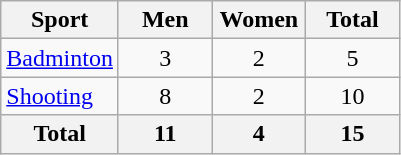<table class="wikitable sortable" style="text-align:center;">
<tr>
<th width=70>Sport</th>
<th width=55>Men</th>
<th width=55>Women</th>
<th width=55>Total</th>
</tr>
<tr>
<td align=left><a href='#'>Badminton</a></td>
<td>3</td>
<td>2</td>
<td>5</td>
</tr>
<tr>
<td align=left><a href='#'>Shooting</a></td>
<td>8</td>
<td>2</td>
<td>10</td>
</tr>
<tr>
<th>Total</th>
<th>11</th>
<th>4</th>
<th>15</th>
</tr>
</table>
